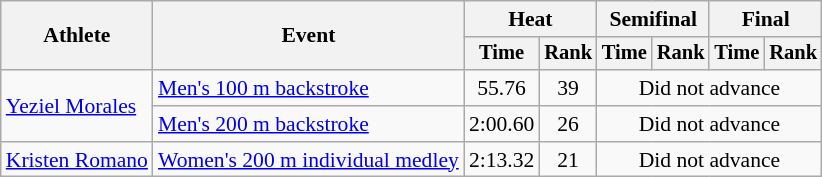<table class=wikitable style=font-size:90%;text-align:center>
<tr>
<th rowspan=2>Athlete</th>
<th rowspan=2>Event</th>
<th colspan=2>Heat</th>
<th colspan=2>Semifinal</th>
<th colspan=2>Final</th>
</tr>
<tr style=font-size:95%>
<th>Time</th>
<th>Rank</th>
<th>Time</th>
<th>Rank</th>
<th>Time</th>
<th>Rank</th>
</tr>
<tr>
<td align=left rowspan=2><a href='#'>Yeziel Morales</a></td>
<td align=left><a href='#'>Men's 100 m backstroke</a></td>
<td>55.76</td>
<td>39</td>
<td colspan=4>Did not advance</td>
</tr>
<tr>
<td align=left><a href='#'>Men's 200 m backstroke</a></td>
<td>2:00.60</td>
<td>26</td>
<td colspan=4>Did not advance</td>
</tr>
<tr>
<td align=left><a href='#'>Kristen Romano</a></td>
<td align=left><a href='#'>Women's 200 m individual medley</a></td>
<td>2:13.32</td>
<td>21</td>
<td colspan=4>Did not advance</td>
</tr>
</table>
